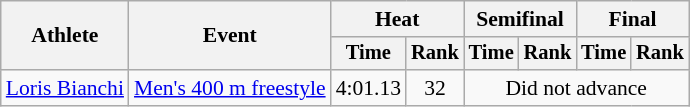<table class=wikitable style="font-size:90%">
<tr>
<th rowspan="2">Athlete</th>
<th rowspan="2">Event</th>
<th colspan="2">Heat</th>
<th colspan="2">Semifinal</th>
<th colspan="2">Final</th>
</tr>
<tr style="font-size:95%">
<th>Time</th>
<th>Rank</th>
<th>Time</th>
<th>Rank</th>
<th>Time</th>
<th>Rank</th>
</tr>
<tr align=center>
<td align=left><a href='#'>Loris Bianchi</a></td>
<td align=left><a href='#'>Men's 400 m freestyle</a></td>
<td>4:01.13</td>
<td>32</td>
<td colspan="4">Did not advance</td>
</tr>
</table>
